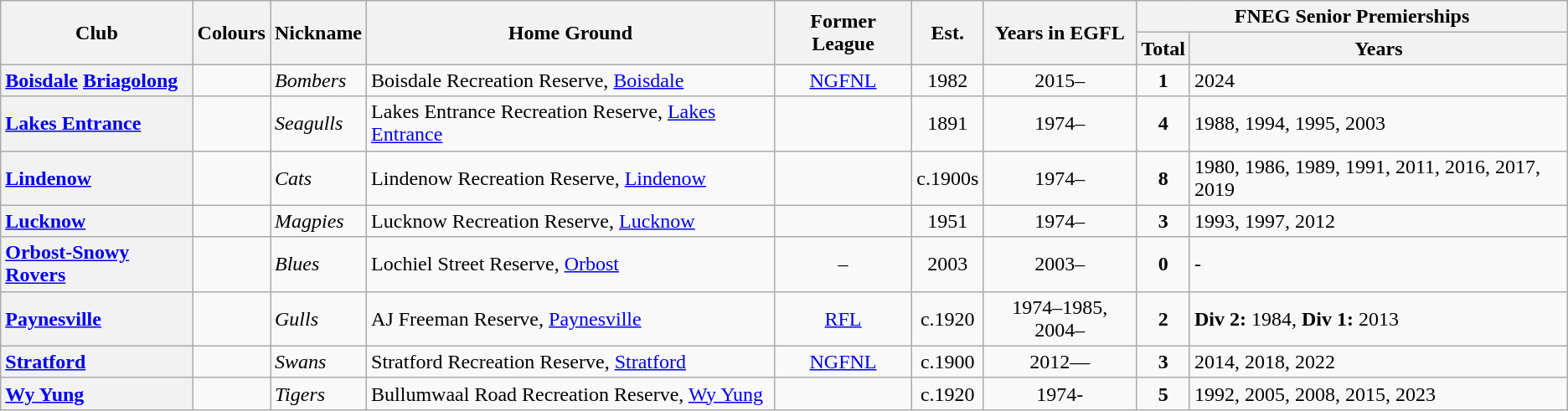<table class="wikitable sortable">
<tr>
<th rowspan="2">Club</th>
<th rowspan="2">Colours</th>
<th rowspan="2">Nickname</th>
<th rowspan="2">Home Ground</th>
<th rowspan="2">Former League</th>
<th rowspan="2">Est.</th>
<th rowspan="2">Years in EGFL</th>
<th colspan="2">FNEG Senior Premierships</th>
</tr>
<tr>
<th>Total</th>
<th>Years</th>
</tr>
<tr>
<th style="text-align:left"><a href='#'>Boisdale</a> <a href='#'>Briagolong</a></th>
<td></td>
<td><em>Bombers</em></td>
<td>Boisdale Recreation Reserve, <a href='#'>Boisdale</a></td>
<td align="center"><a href='#'>NGFNL</a></td>
<td align="center">1982</td>
<td align="center">2015–</td>
<td align="center"><strong>1</strong></td>
<td>2024</td>
</tr>
<tr>
<th style="text-align:left"><a href='#'>Lakes Entrance</a></th>
<td></td>
<td><em>Seagulls</em></td>
<td>Lakes Entrance Recreation Reserve, <a href='#'>Lakes Entrance</a></td>
<td align="center"></td>
<td align="center">1891</td>
<td align="center">1974–</td>
<td align="center"><strong>4</strong></td>
<td>1988, 1994, 1995, 2003</td>
</tr>
<tr>
<th style="text-align:left"><a href='#'>Lindenow</a></th>
<td></td>
<td><em>Cats</em></td>
<td>Lindenow Recreation Reserve, <a href='#'>Lindenow</a></td>
<td align="center"></td>
<td align="center">c.1900s</td>
<td align="center">1974–</td>
<td align="center"><strong>8</strong></td>
<td>1980, 1986, 1989, 1991, 2011, 2016, 2017, 2019</td>
</tr>
<tr>
<th style="text-align:left"><a href='#'>Lucknow</a></th>
<td></td>
<td><em>Magpies</em></td>
<td>Lucknow Recreation Reserve, <a href='#'>Lucknow</a></td>
<td align="center"></td>
<td align="center">1951</td>
<td align="center">1974–</td>
<td align="center"><strong>3</strong></td>
<td>1993, 1997, 2012</td>
</tr>
<tr>
<th style="text-align:left"><a href='#'>Orbost-Snowy Rovers</a></th>
<td></td>
<td><em>Blues</em></td>
<td>Lochiel Street Reserve, <a href='#'>Orbost</a></td>
<td align="center">–</td>
<td align="center">2003</td>
<td align="center">2003–</td>
<td align="center"><strong>0</strong></td>
<td>-</td>
</tr>
<tr>
<th style="text-align:left"><a href='#'>Paynesville</a></th>
<td></td>
<td><em>Gulls</em></td>
<td>AJ Freeman Reserve, <a href='#'>Paynesville</a></td>
<td align="center"><a href='#'>RFL</a></td>
<td align="center">c.1920</td>
<td align="center">1974–1985, 2004–</td>
<td align="center"><strong>2</strong></td>
<td><strong>Div 2:</strong> 1984, <strong>Div 1:</strong> 2013</td>
</tr>
<tr>
<th style="text-align:left"><a href='#'>Stratford</a></th>
<td></td>
<td><em>Swans</em></td>
<td>Stratford Recreation Reserve, <a href='#'>Stratford</a></td>
<td align="center"><a href='#'>NGFNL</a></td>
<td align="center">c.1900</td>
<td align="center">2012—</td>
<td align="center"><strong>3</strong></td>
<td>2014, 2018, 2022</td>
</tr>
<tr>
<th style="text-align:left"><a href='#'>Wy Yung</a></th>
<td></td>
<td><em>Tigers</em></td>
<td>Bullumwaal Road Recreation Reserve, <a href='#'>Wy Yung</a></td>
<td align="center"></td>
<td align="center">c.1920</td>
<td align="center">1974-</td>
<td align="center"><strong>5</strong></td>
<td>1992, 2005, 2008, 2015, 2023</td>
</tr>
</table>
